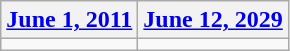<table class=wikitable>
<tr>
<th><a href='#'>June 1, 2011</a></th>
<th><a href='#'>June 12, 2029</a></th>
</tr>
<tr>
<td></td>
<td></td>
</tr>
</table>
